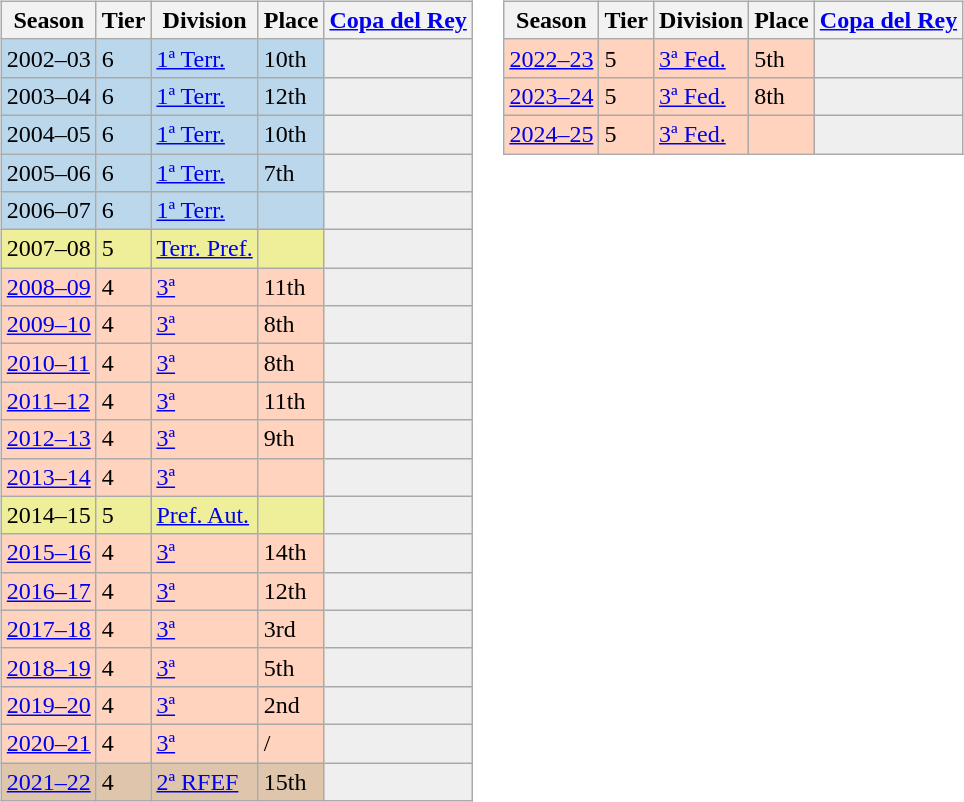<table>
<tr>
<td valign="top" width=49%><br><table class="wikitable">
<tr style="background:#f0f6fa;">
<th>Season</th>
<th>Tier</th>
<th>Division</th>
<th>Place</th>
<th><a href='#'>Copa del Rey</a></th>
</tr>
<tr>
<td style="background:#BBD7EC;">2002–03</td>
<td style="background:#BBD7EC;">6</td>
<td style="background:#BBD7EC;"><a href='#'>1ª Terr.</a></td>
<td style="background:#BBD7EC;">10th</td>
<th style="background:#efefef;"></th>
</tr>
<tr>
<td style="background:#BBD7EC;">2003–04</td>
<td style="background:#BBD7EC;">6</td>
<td style="background:#BBD7EC;"><a href='#'>1ª Terr.</a></td>
<td style="background:#BBD7EC;">12th</td>
<th style="background:#efefef;"></th>
</tr>
<tr>
<td style="background:#BBD7EC;">2004–05</td>
<td style="background:#BBD7EC;">6</td>
<td style="background:#BBD7EC;"><a href='#'>1ª Terr.</a></td>
<td style="background:#BBD7EC;">10th</td>
<th style="background:#efefef;"></th>
</tr>
<tr>
<td style="background:#BBD7EC;">2005–06</td>
<td style="background:#BBD7EC;">6</td>
<td style="background:#BBD7EC;"><a href='#'>1ª Terr.</a></td>
<td style="background:#BBD7EC;">7th</td>
<th style="background:#efefef;"></th>
</tr>
<tr>
<td style="background:#BBD7EC;">2006–07</td>
<td style="background:#BBD7EC;">6</td>
<td style="background:#BBD7EC;"><a href='#'>1ª Terr.</a></td>
<td style="background:#BBD7EC;"></td>
<th style="background:#efefef;"></th>
</tr>
<tr>
<td style="background:#EFEF99;">2007–08</td>
<td style="background:#EFEF99;">5</td>
<td style="background:#EFEF99;"><a href='#'>Terr. Pref.</a></td>
<td style="background:#EFEF99;"></td>
<th style="background:#efefef;"></th>
</tr>
<tr>
<td style="background:#FFD3BD;"><a href='#'>2008–09</a></td>
<td style="background:#FFD3BD;">4</td>
<td style="background:#FFD3BD;"><a href='#'>3ª</a></td>
<td style="background:#FFD3BD;">11th</td>
<td style="background:#efefef;"></td>
</tr>
<tr>
<td style="background:#FFD3BD;"><a href='#'>2009–10</a></td>
<td style="background:#FFD3BD;">4</td>
<td style="background:#FFD3BD;"><a href='#'>3ª</a></td>
<td style="background:#FFD3BD;">8th</td>
<td style="background:#efefef;"></td>
</tr>
<tr>
<td style="background:#FFD3BD;"><a href='#'>2010–11</a></td>
<td style="background:#FFD3BD;">4</td>
<td style="background:#FFD3BD;"><a href='#'>3ª</a></td>
<td style="background:#FFD3BD;">8th</td>
<td style="background:#efefef;"></td>
</tr>
<tr>
<td style="background:#FFD3BD;"><a href='#'>2011–12</a></td>
<td style="background:#FFD3BD;">4</td>
<td style="background:#FFD3BD;"><a href='#'>3ª</a></td>
<td style="background:#FFD3BD;">11th</td>
<td style="background:#efefef;"></td>
</tr>
<tr>
<td style="background:#FFD3BD;"><a href='#'>2012–13</a></td>
<td style="background:#FFD3BD;">4</td>
<td style="background:#FFD3BD;"><a href='#'>3ª</a></td>
<td style="background:#FFD3BD;">9th</td>
<td style="background:#efefef;"></td>
</tr>
<tr>
<td style="background:#FFD3BD;"><a href='#'>2013–14</a></td>
<td style="background:#FFD3BD;">4</td>
<td style="background:#FFD3BD;"><a href='#'>3ª</a></td>
<td style="background:#FFD3BD;"></td>
<td style="background:#efefef;"></td>
</tr>
<tr>
<td style="background:#EFEF99;">2014–15</td>
<td style="background:#EFEF99;">5</td>
<td style="background:#EFEF99;"><a href='#'>Pref. Aut.</a></td>
<td style="background:#EFEF99;"></td>
<th style="background:#efefef;"></th>
</tr>
<tr>
<td style="background:#FFD3BD;"><a href='#'>2015–16</a></td>
<td style="background:#FFD3BD;">4</td>
<td style="background:#FFD3BD;"><a href='#'>3ª</a></td>
<td style="background:#FFD3BD;">14th</td>
<td style="background:#efefef;"></td>
</tr>
<tr>
<td style="background:#FFD3BD;"><a href='#'>2016–17</a></td>
<td style="background:#FFD3BD;">4</td>
<td style="background:#FFD3BD;"><a href='#'>3ª</a></td>
<td style="background:#FFD3BD;">12th</td>
<td style="background:#efefef;"></td>
</tr>
<tr>
<td style="background:#FFD3BD;"><a href='#'>2017–18</a></td>
<td style="background:#FFD3BD;">4</td>
<td style="background:#FFD3BD;"><a href='#'>3ª</a></td>
<td style="background:#FFD3BD;">3rd</td>
<td style="background:#efefef;"></td>
</tr>
<tr>
<td style="background:#FFD3BD;"><a href='#'>2018–19</a></td>
<td style="background:#FFD3BD;">4</td>
<td style="background:#FFD3BD;"><a href='#'>3ª</a></td>
<td style="background:#FFD3BD;">5th</td>
<td style="background:#efefef;"></td>
</tr>
<tr>
<td style="background:#FFD3BD;"><a href='#'>2019–20</a></td>
<td style="background:#FFD3BD;">4</td>
<td style="background:#FFD3BD;"><a href='#'>3ª</a></td>
<td style="background:#FFD3BD;">2nd</td>
<td style="background:#efefef;"></td>
</tr>
<tr>
<td style="background:#FFD3BD;"><a href='#'>2020–21</a></td>
<td style="background:#FFD3BD;">4</td>
<td style="background:#FFD3BD;"><a href='#'>3ª</a></td>
<td style="background:#FFD3BD;"> / </td>
<td style="background:#efefef;"></td>
</tr>
<tr>
<td style="background:#DEC5AB;"><a href='#'>2021–22</a></td>
<td style="background:#DEC5AB;">4</td>
<td style="background:#DEC5AB;"><a href='#'>2ª RFEF</a></td>
<td style="background:#DEC5AB;">15th</td>
<th style="background:#efefef;"></th>
</tr>
</table>
</td>
<td valign="top" width=51%><br><table class="wikitable">
<tr style="background:#f0f6fa;">
<th>Season</th>
<th>Tier</th>
<th>Division</th>
<th>Place</th>
<th><a href='#'>Copa del Rey</a></th>
</tr>
<tr>
<td style="background:#FFD3BD;"><a href='#'>2022–23</a></td>
<td style="background:#FFD3BD;">5</td>
<td style="background:#FFD3BD;"><a href='#'>3ª Fed.</a></td>
<td style="background:#FFD3BD;">5th</td>
<td style="background:#efefef;"></td>
</tr>
<tr>
<td style="background:#FFD3BD;"><a href='#'>2023–24</a></td>
<td style="background:#FFD3BD;">5</td>
<td style="background:#FFD3BD;"><a href='#'>3ª Fed.</a></td>
<td style="background:#FFD3BD;">8th</td>
<td style="background:#efefef;"></td>
</tr>
<tr>
<td style="background:#FFD3BD;"><a href='#'>2024–25</a></td>
<td style="background:#FFD3BD;">5</td>
<td style="background:#FFD3BD;"><a href='#'>3ª Fed.</a></td>
<td style="background:#FFD3BD;"></td>
<td style="background:#efefef;"></td>
</tr>
</table>
</td>
</tr>
</table>
